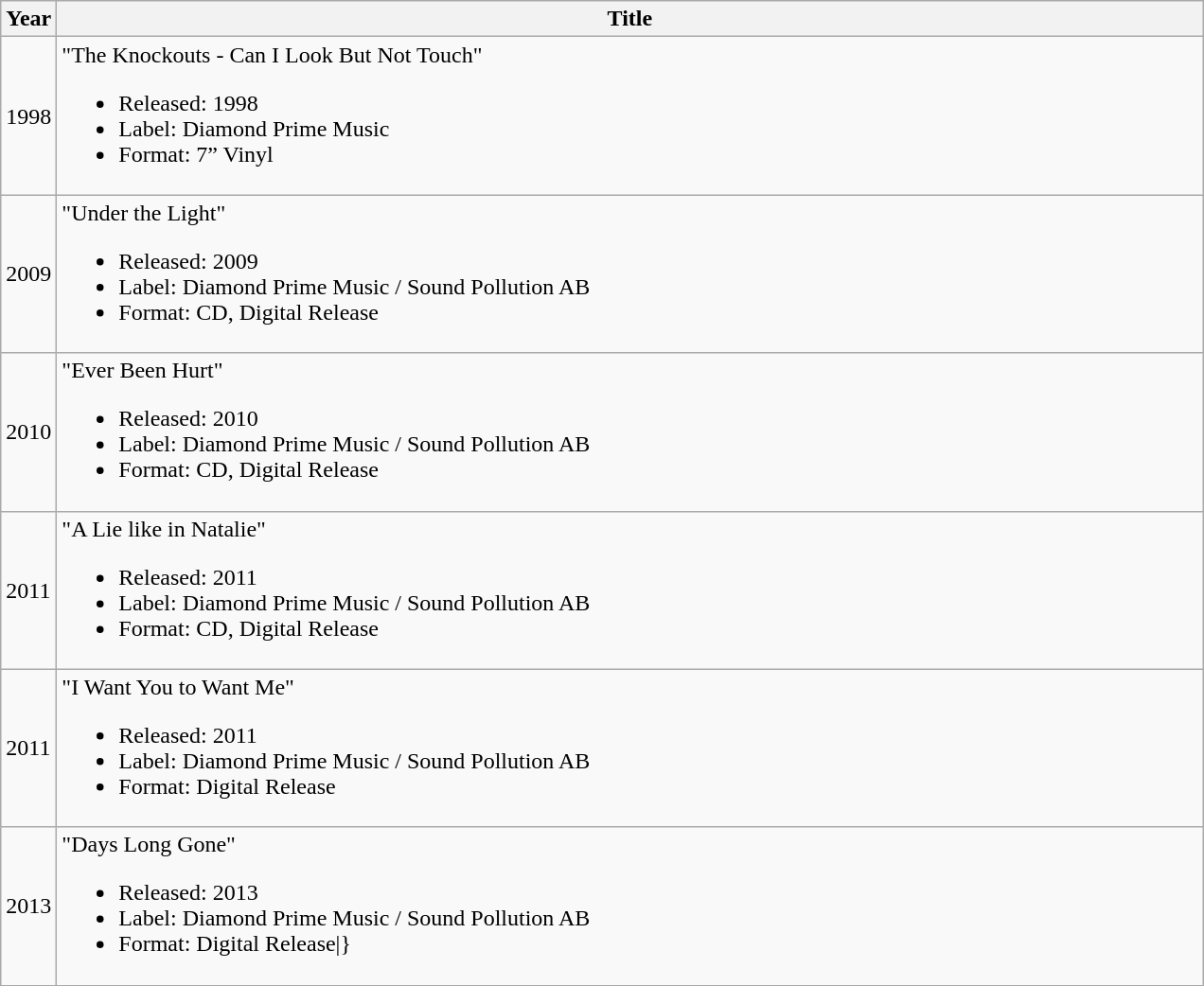<table class="wikitable">
<tr>
<th>Year</th>
<th style="width:800px;">Title</th>
</tr>
<tr>
<td>1998</td>
<td>"The Knockouts - Can I Look But Not Touch"<br><ul><li>Released: 1998</li><li>Label: Diamond Prime Music</li><li>Format: 7” Vinyl</li></ul></td>
</tr>
<tr>
<td>2009</td>
<td>"Under the Light"<br><ul><li>Released: 2009</li><li>Label: Diamond Prime Music / Sound Pollution AB</li><li>Format: CD, Digital Release</li></ul></td>
</tr>
<tr>
<td>2010</td>
<td>"Ever Been Hurt"<br><ul><li>Released: 2010</li><li>Label: Diamond Prime Music / Sound Pollution AB</li><li>Format: CD, Digital Release</li></ul></td>
</tr>
<tr>
<td>2011</td>
<td>"A Lie like in Natalie"<br><ul><li>Released: 2011</li><li>Label: Diamond Prime Music / Sound Pollution AB</li><li>Format: CD, Digital Release</li></ul></td>
</tr>
<tr>
<td>2011</td>
<td>"I Want You to Want Me"<br><ul><li>Released: 2011</li><li>Label: Diamond Prime Music / Sound Pollution AB</li><li>Format: Digital Release</li></ul></td>
</tr>
<tr>
<td>2013</td>
<td>"Days Long Gone"<br><ul><li>Released: 2013</li><li>Label: Diamond Prime Music / Sound Pollution AB</li><li>Format: Digital Release|}</li></ul></td>
</tr>
</table>
